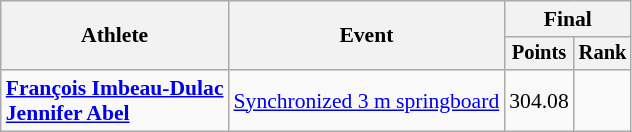<table class=wikitable style="font-size:90%;">
<tr>
<th rowspan="2">Athlete</th>
<th rowspan="2">Event</th>
<th colspan="2">Final</th>
</tr>
<tr style="font-size:95%">
<th>Points</th>
<th>Rank</th>
</tr>
<tr align=center>
<td align=left><strong><a href='#'>François Imbeau-Dulac</a><br><a href='#'>Jennifer Abel</a></strong></td>
<td align=left><a href='#'>Synchronized 3 m springboard</a></td>
<td>304.08</td>
<td></td>
</tr>
</table>
